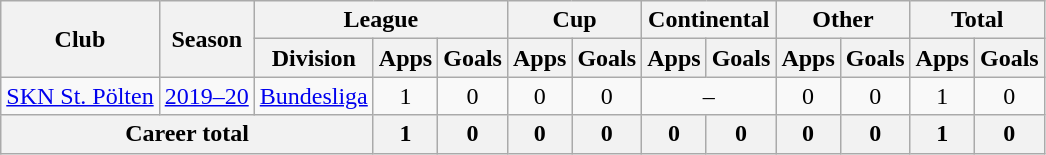<table class="wikitable" style="text-align: center">
<tr>
<th rowspan="2">Club</th>
<th rowspan="2">Season</th>
<th colspan="3">League</th>
<th colspan="2">Cup</th>
<th colspan="2">Continental</th>
<th colspan="2">Other</th>
<th colspan="2">Total</th>
</tr>
<tr>
<th>Division</th>
<th>Apps</th>
<th>Goals</th>
<th>Apps</th>
<th>Goals</th>
<th>Apps</th>
<th>Goals</th>
<th>Apps</th>
<th>Goals</th>
<th>Apps</th>
<th>Goals</th>
</tr>
<tr>
<td><a href='#'>SKN St. Pölten</a></td>
<td><a href='#'>2019–20</a></td>
<td><a href='#'>Bundesliga</a></td>
<td>1</td>
<td>0</td>
<td>0</td>
<td>0</td>
<td colspan="2">–</td>
<td>0</td>
<td>0</td>
<td>1</td>
<td>0</td>
</tr>
<tr>
<th colspan=3>Career total</th>
<th>1</th>
<th>0</th>
<th>0</th>
<th>0</th>
<th>0</th>
<th>0</th>
<th>0</th>
<th>0</th>
<th>1</th>
<th>0</th>
</tr>
</table>
